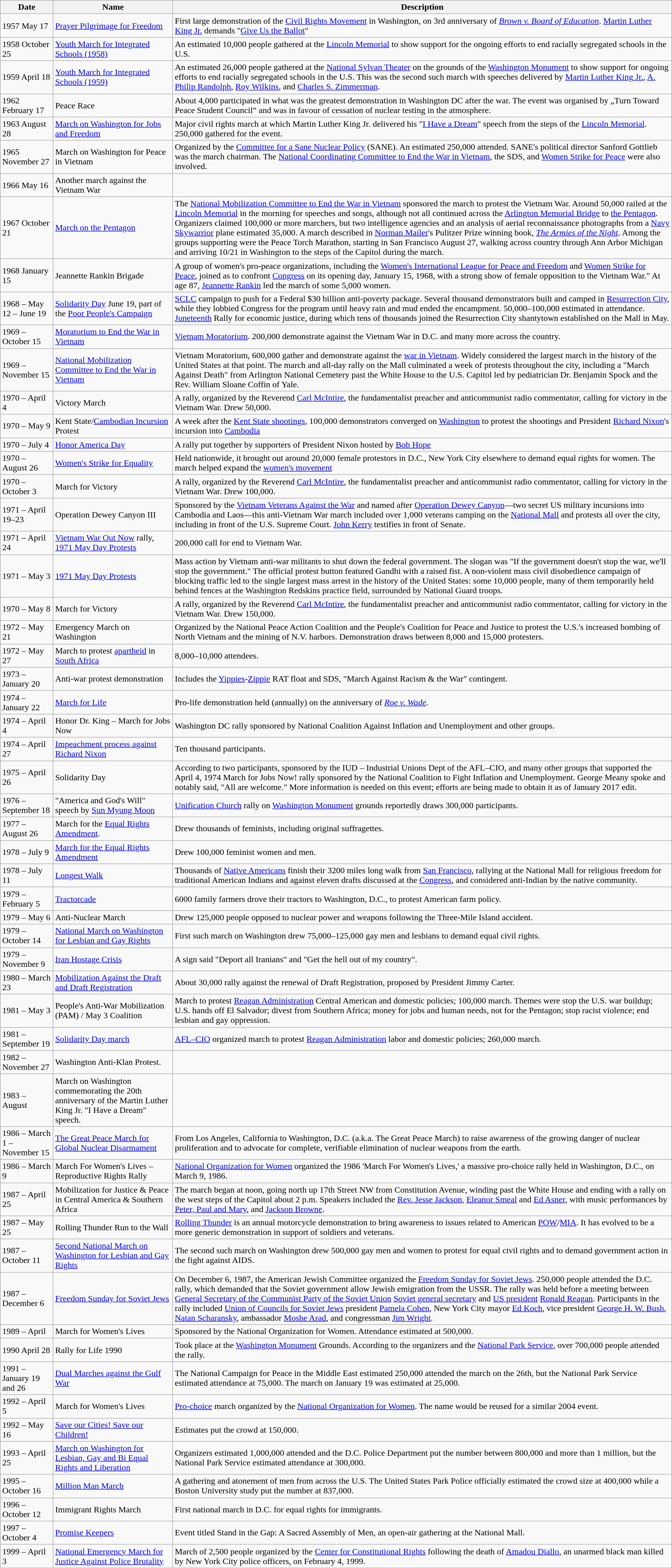<table class="wikitable">
<tr>
<th>Date</th>
<th>Name</th>
<th>Description</th>
</tr>
<tr>
<td>1957 May 17</td>
<td><a href='#'>Prayer Pilgrimage for Freedom</a></td>
<td>First large demonstration of the <a href='#'>Civil Rights Movement</a> in Washington, on 3rd anniversary of <em><a href='#'>Brown v. Board of Education</a></em>.  <a href='#'>Martin Luther King Jr.</a> demands "<a href='#'>Give Us the Ballot</a>"</td>
</tr>
<tr>
<td>1958 October 25</td>
<td><a href='#'>Youth March for Integrated Schools (1958)</a></td>
<td>An estimated 10,000 people gathered at the <a href='#'>Lincoln Memorial</a> to show support for the ongoing efforts to end racially segregated schools in the U.S.</td>
</tr>
<tr>
<td>1959 April 18</td>
<td><a href='#'>Youth March for Integrated Schools (1959)</a></td>
<td>An estimated 26,000 people gathered at the <a href='#'>National Sylvan Theater</a> on the grounds of the <a href='#'>Washington Monument</a> to show support for ongoing efforts to end racially segregated schools in the U.S. This was the second such march with speeches delivered by <a href='#'>Martin Luther King Jr.</a>, <a href='#'>A. Philip Randolph</a>, <a href='#'>Roy Wilkins</a>, and <a href='#'>Charles S. Zimmerman</a>.</td>
</tr>
<tr>
<td>1962 February 17</td>
<td>Peace Race</td>
<td>About 4,000 participated in what was the greatest demonstration in Washington DC after the war. The event was organised by „Turn Toward Peace Student Council“ and was in favour of cessation of nuclear testing in the atmosphere.</td>
</tr>
<tr>
<td>1963 August 28</td>
<td><a href='#'>March on Washington for Jobs and Freedom</a></td>
<td>Major civil rights march at which Martin Luther King Jr. delivered his "<a href='#'>I Have a Dream</a>" speech from the steps of the <a href='#'>Lincoln Memorial</a>. 250,000 gathered for the event.</td>
</tr>
<tr>
<td>1965 November 27</td>
<td>March on Washington for Peace in Vietnam</td>
<td>Organized by the <a href='#'>Committee for a Sane Nuclear Policy</a> (SANE). An estimated 250,000 attended. SANE's political director Sanford Gottlieb was the march chairman. The <a href='#'>National Coordinating Committee to End the War in Vietnam</a>, the SDS, and <a href='#'>Women Strike for Peace</a> were also involved.</td>
</tr>
<tr>
<td>1966 May 16</td>
<td>Another march against the Vietnam War</td>
<td></td>
</tr>
<tr>
<td>1967 October 21</td>
<td><a href='#'>March on the Pentagon</a></td>
<td>The <a href='#'>National Mobilization Committee to End the War in Vietnam</a> sponsored the march to protest the Vietnam War. Around 50,000 railed at the <a href='#'>Lincoln Memorial</a> in the morning for speeches and songs, although not all continued across the <a href='#'>Arlington Memorial Bridge</a> to <a href='#'>the Pentagon</a>. Organizers claimed 100,000 or more marchers, but two intelligence agencies and an analysis of aerial reconnaissance photographs from a <a href='#'>Navy</a> <a href='#'>Skywarrior</a> plane estimated 35,000. A march described in <a href='#'>Norman Mailer</a>'s Pulitzer Prize winning book, <em><a href='#'>The Armies of the Night</a></em>. Among the groups supporting were the Peace Torch Marathon, starting in San Francisco August 27, walking across country through Ann Arbor Michigan and arriving 10/21 in Washington to the steps of the Capitol during the march.</td>
</tr>
<tr>
<td>1968 January 15</td>
<td>Jeannette Rankin Brigade</td>
<td>A group of women's pro-peace organizations, including the <a href='#'>Women's International League for Peace and Freedom</a> and <a href='#'>Women Strike for Peace</a>, joined as to confront <a href='#'>Congress</a> on its opening day, January 15, 1968, with a strong show of female opposition to the Vietnam War." At age 87, <a href='#'>Jeannette Rankin</a> led the march of some 5,000 women.</td>
</tr>
<tr>
<td>1968 – May 12 – June 19</td>
<td><a href='#'>Solidarity Day</a> June 19, part of the <a href='#'>Poor People's Campaign</a></td>
<td><a href='#'>SCLC</a> campaign to push for a Federal $30 billion anti-poverty package. Several thousand demonstrators built and camped in <a href='#'>Resurrection City</a>, while they lobbied Congress for the program until heavy rain and mud ended the encampment.  50,000–100,000 estimated in attendance.  <a href='#'>Juneteenth</a> Rally for economic justice, during which tens of thousands joined the Resurrection City shantytown established on the Mall in May.</td>
</tr>
<tr>
<td>1969 – October 15</td>
<td><a href='#'>Moratorium to End the War in Vietnam</a></td>
<td><a href='#'>Vietnam Moratorium</a>. 200,000 demonstrate against the Vietnam War in D.C. and many more across the country.</td>
</tr>
<tr>
<td>1969 – November 15</td>
<td><a href='#'>National Mobilization Committee to End the War in Vietnam</a></td>
<td>Vietnam Moratorium, 600,000 gather and demonstrate against the <a href='#'>war in Vietnam</a>. Widely considered the largest march in the history of the United States at that point. The march and all-day rally on the Mall culminated a week of protests throughout the city, including a "March Against Death" from Arlington National Cemetery past the White House to the U.S. Capitol led by pediatrician Dr. Benjamin Spock and the Rev. William Sloane Coffin of Yale.</td>
</tr>
<tr>
<td>1970 – April 4</td>
<td>Victory March</td>
<td>A rally, organized by the Reverend <a href='#'>Carl McIntire</a>, the fundamentalist preacher and anticommunist radio commentator, calling for victory in the Vietnam War. Drew 50,000.</td>
</tr>
<tr>
<td>1970 – May 9</td>
<td>Kent State/<a href='#'>Cambodian Incursion</a> Protest</td>
<td>A week after the <a href='#'>Kent State shootings</a>, 100,000 demonstrators converged on <a href='#'>Washington</a> to protest the shootings and President <a href='#'>Richard Nixon</a>'s incursion into <a href='#'>Cambodia</a></td>
</tr>
<tr>
<td>1970 – July 4</td>
<td><a href='#'>Honor America Day</a></td>
<td>A rally put together by supporters of President Nixon hosted by <a href='#'>Bob Hope</a></td>
</tr>
<tr>
<td>1970 – August 26</td>
<td><a href='#'>Women's Strike for Equality</a></td>
<td>Held nationwide, it brought out around 20,000 female protestors in D.C., New York City elsewhere to demand equal rights for women.  The march helped expand the <a href='#'>women's movement</a></td>
</tr>
<tr>
<td>1970 – October 3</td>
<td>March for Victory</td>
<td>A rally, organized by the Reverend <a href='#'>Carl McIntire</a>, the fundamentalist preacher and anticommunist radio commentator, calling for victory in the Vietnam War. Drew 100,000.</td>
</tr>
<tr>
<td>1971 – April 19–23</td>
<td>Operation Dewey Canyon III</td>
<td>Sponsored by the <a href='#'>Vietnam Veterans Against the War</a> and named after <a href='#'>Operation Dewey Canyon</a>—two secret US military incursions into Cambodia and Laos—this anti-Vietnam War march included over 1,000 veterans camping on the <a href='#'>National Mall</a> and protests all over the city, including in front of the U.S. Supreme Court. <a href='#'>John Kerry</a> testifies in front of Senate.</td>
</tr>
<tr>
<td>1971 – April 24</td>
<td><a href='#'>Vietnam War Out Now</a> rally, <a href='#'>1971 May Day Protests</a></td>
<td>200,000 call for end to Vietnam War.</td>
</tr>
<tr>
<td>1971 – May 3</td>
<td><a href='#'>1971 May Day Protests</a></td>
<td>Mass action by Vietnam anti-war militants to shut down the federal government. The slogan was "If the government doesn't stop the war, we'll stop the government." The official protest button featured Gandhi with a raised fist. A non-violent mass civil disobedience campaign of blocking traffic led to the single largest mass arrest in the history of the United States: some 10,000 people, many of them temporarily held behind fences at the Washington Redskins practice field, surrounded by National Guard troops.</td>
</tr>
<tr>
<td>1970 – May 8</td>
<td>March for Victory</td>
<td>A rally, organized by the Reverend <a href='#'>Carl McIntire</a>, the fundamentalist preacher and anticommunist radio commentator, calling for victory in the Vietnam War. Drew 150,000.</td>
</tr>
<tr>
<td>1972 – May 21</td>
<td>Emergency March on Washington</td>
<td>Organized by the National Peace Action Coalition and the People's Coalition for Peace and Justice to protest the U.S.'s increased bombing of North Vietnam and the mining of N.V. harbors. Demonstration draws between 8,000 and 15,000 protesters.</td>
</tr>
<tr>
<td>1972 – May 27</td>
<td>March to protest <a href='#'>apartheid</a> in <a href='#'>South Africa</a></td>
<td>8,000–10,000 attendees.</td>
</tr>
<tr>
<td>1973 – January 20</td>
<td>Anti-war protest demonstration</td>
<td>Includes the <a href='#'>Yippies</a>-<a href='#'>Zippie</a> RAT float and SDS, "March Against Racism & the War" contingent.</td>
</tr>
<tr>
<td>1974 – January 22</td>
<td><a href='#'>March for Life</a></td>
<td>Pro-life demonstration held (annually) on the anniversary of <em><a href='#'>Roe v. Wade</a></em>.</td>
</tr>
<tr>
<td>1974 – April 4</td>
<td>Honor Dr. King – March for Jobs Now</td>
<td>Washington DC rally sponsored by National Coalition Against Inflation and Unemployment and other groups.</td>
</tr>
<tr>
<td>1974 – April 27</td>
<td><a href='#'>Impeachment process against Richard Nixon</a></td>
<td>Ten thousand participants.</td>
</tr>
<tr>
<td>1975 – April 26</td>
<td>Solidarity Day</td>
<td>According to two participants, sponsored by the IUD – Industrial Unions Dept of the AFL–CIO, and many other groups that supported the April 4, 1974 March for Jobs Now! rally sponsored by the National Coalition to Fight Inflation and Unemployment.  George Meany spoke and notably said, "All are welcome."  More information is needed on this event; efforts are being made to obtain it as of January 2017 edit.</td>
</tr>
<tr>
<td>1976 – September 18</td>
<td>"America and God's Will" speech by <a href='#'>Sun Myung Moon</a></td>
<td><a href='#'>Unification Church</a> rally on <a href='#'>Washington Monument</a> grounds reportedly draws 300,000 participants.</td>
</tr>
<tr>
<td>1977 – August 26</td>
<td>March for the <a href='#'>Equal Rights Amendment</a>.</td>
<td>Drew thousands of feminists, including original suffragettes.</td>
</tr>
<tr>
<td>1978 – July 9</td>
<td><a href='#'>March for the Equal Rights Amendment</a></td>
<td>Drew 100,000 feminist women and men.</td>
</tr>
<tr>
<td>1978 – July 11</td>
<td><a href='#'>Longest Walk</a></td>
<td>Thousands of <a href='#'>Native Americans</a> finish their 3200 miles long walk from <a href='#'>San Francisco</a>, rallying at the National Mall for religious freedom for traditional American Indians and against eleven drafts discussed at the <a href='#'>Congress</a>, and considered anti-Indian by the native community.</td>
</tr>
<tr>
<td>1979 – February 5</td>
<td><a href='#'>Tractorcade</a></td>
<td>6000 family farmers drove their tractors to Washington, D.C., to protest American farm policy.</td>
</tr>
<tr>
<td>1979 – May 6</td>
<td>Anti-Nuclear March</td>
<td>Drew 125,000 people opposed to nuclear power and weapons following the Three-Mile Island accident.</td>
</tr>
<tr>
<td>1979 – October 14</td>
<td><a href='#'>National March on Washington for Lesbian and Gay Rights</a></td>
<td>First such march on Washington drew 75,000–125,000 gay men and lesbians to demand equal civil rights.</td>
</tr>
<tr>
<td>1979 – November 9</td>
<td><a href='#'>Iran Hostage Crisis</a></td>
<td>A sign said "Deport all Iranians" and "Get the hell out of my country".</td>
</tr>
<tr>
<td>1980 – March 23</td>
<td><a href='#'>Mobilization Against the Draft and Draft Registration</a></td>
<td>About 30,000 rally against the renewal of Draft Registration, proposed by President Jimmy Carter.</td>
</tr>
<tr>
<td>1981 – May 3</td>
<td>People's Anti-War Mobilization (PAM) / May 3 Coalition</td>
<td>March to protest <a href='#'>Reagan Administration</a> Central American and domestic policies; 100,000 march. Themes were stop the U.S. war buildup; U.S. hands off El Salvador; divest from Southern Africa; money for jobs and human needs, not for the Pentagon; stop racist violence; end lesbian and gay oppression.</td>
</tr>
<tr>
<td>1981 – September 19</td>
<td><a href='#'>Solidarity Day march</a></td>
<td><a href='#'>AFL–CIO</a> organized march to protest <a href='#'>Reagan Administration</a> labor and domestic policies; 260,000 march.</td>
</tr>
<tr>
<td>1982 – November 27</td>
<td Washington Anti-Klan protest 1982>Washington Anti-Klan Protest.</td>
<td></td>
</tr>
<tr>
<td>1983 – August</td>
<td>March on Washington commemorating the 20th anniversary of the Martin Luther King Jr. "I Have a Dream" speech.</td>
</tr>
<tr>
<td>1986 – March 1 – November 15</td>
<td><a href='#'>The Great Peace March for Global Nuclear Disarmament</a></td>
<td>From Los Angeles, California to Washington, D.C. (a.k.a. The Great Peace March) to raise awareness of the growing danger of nuclear proliferation and to advocate for complete, verifiable elimination of nuclear weapons from the earth.</td>
</tr>
<tr>
<td>1986 – March 9</td>
<td>March For Women's Lives – Reproductive Rights Rally</td>
<td><a href='#'>National Organization for Women</a> organized the 1986 'March For Women's Lives,' a massive pro-choice rally held in Washington, D.C., on March 9, 1986.</td>
</tr>
<tr>
<td>1987 – April 25</td>
<td>Mobilization for Justice & Peace in Central America & Southern Africa</td>
<td>The march began at noon, going north up 17th Street NW from Constitution Avenue, winding past the White House and ending with a rally on the west steps of the Capitol about 2 p.m. Speakers included the <a href='#'>Rev. Jesse Jackson</a>, <a href='#'>Eleanor Smeal</a> and <a href='#'>Ed Asner</a>, with music performances by <a href='#'>Peter, Paul and Mary</a>, and <a href='#'>Jackson Browne</a>.</td>
</tr>
<tr>
<td>1987 – May 25</td>
<td>Rolling Thunder Run to the Wall</td>
<td><a href='#'>Rolling Thunder</a> is an annual motorcycle demonstration to bring awareness to issues related to American <a href='#'>POW</a>/<a href='#'>MIA</a>.  It has evolved to be a more generic demonstration in support of soldiers and veterans.</td>
</tr>
<tr>
<td>1987 – October 11</td>
<td><a href='#'>Second National March on Washington for Lesbian and Gay Rights</a></td>
<td>The second such march on Washington drew 500,000 gay men and women to protest for equal civil rights and to demand government action in the fight against AIDS.</td>
</tr>
<tr>
<td>1987 – December 6</td>
<td><a href='#'>Freedom Sunday for Soviet Jews</a></td>
<td>On December 6, 1987, the American Jewish Committee organized the <a href='#'>Freedom Sunday for Soviet Jews</a>. 250,000 people attended the D.C. rally, which demanded that the Soviet government allow Jewish emigration from the USSR. The rally was held before a meeting between <a href='#'>General Secretary of the Communist Party of the Soviet Union</a> <a href='#'>Soviet general secretary</a> and <a href='#'>US president</a> <a href='#'>Ronald Reagan</a>. Participants in the rally included <a href='#'>Union of Councils for Soviet Jews</a> president <a href='#'>Pamela Cohen</a>, New York City mayor <a href='#'>Ed Koch</a>, vice president <a href='#'>George H. W. Bush</a>, <a href='#'>Natan Scharansky</a>, ambassador <a href='#'>Moshe Arad</a>, and congressman <a href='#'>Jim Wright</a>.</td>
</tr>
<tr>
<td>1989 – April</td>
<td>March for Women's Lives</td>
<td>Sponsored by the National Organization for Women. Attendance estimated at 500,000.</td>
</tr>
<tr>
<td>1990 April 28</td>
<td>Rally for Life 1990</td>
<td>Took place at the <a href='#'>Washington Monument</a> Grounds. According to the organizers and the <a href='#'>National Park Service</a>, over 700,000 people attended the rally.</td>
</tr>
<tr>
<td>1991 – January 19 and  26</td>
<td><a href='#'>Dual Marches against the Gulf War</a></td>
<td>The National Campaign for Peace in the Middle East estimated 250,000 attended the march on the 26th, but the National Park Service estimated attendance at 75,000. The march on January 19 was estimated at 25,000.</td>
</tr>
<tr>
<td>1992 – April 5</td>
<td>March for Women's Lives</td>
<td><a href='#'>Pro-choice</a> march organized by the <a href='#'>National Organization for Women</a>. The name would be reused for a similar 2004 event.</td>
</tr>
<tr>
<td>1992 – May 16</td>
<td><a href='#'>Save our Cities! Save our Children!</a></td>
<td>Estimates put the crowd at 150,000.</td>
</tr>
<tr>
<td>1993 – April 25</td>
<td><a href='#'>March on Washington for Lesbian, Gay and Bi Equal Rights and Liberation</a></td>
<td>Organizers estimated 1,000,000 attended and the D.C. Police Department put the number between 800,000 and more than 1 million, but the National Park Service estimated attendance at 300,000.</td>
</tr>
<tr>
<td>1995 – October 16</td>
<td><a href='#'>Million Man March</a></td>
<td>A gathering and atonement of men from across the U.S. The United States Park Police officially estimated the crowd size at 400,000 while a Boston University study put the number at 837,000.</td>
</tr>
<tr>
<td>1996 – October 12</td>
<td>Immigrant Rights March</td>
<td>First national march in D.C. for equal rights for immigrants.</td>
</tr>
<tr>
<td>1997 – October 4</td>
<td><a href='#'>Promise Keepers</a></td>
<td>Event titled Stand in the Gap: A Sacred Assembly of Men, an open-air gathering at the National Mall.</td>
</tr>
<tr>
<td>1999 – April 3</td>
<td><a href='#'>National Emergency March for Justice Against Police Brutality</a></td>
<td>March of 2,500 people organized by the <a href='#'>Center for Constitutional Rights</a> following the death of <a href='#'>Amadou Diallo</a>, an unarmed black man killed by New York City police officers, on February 4, 1999.</td>
</tr>
<tr>
</tr>
</table>
